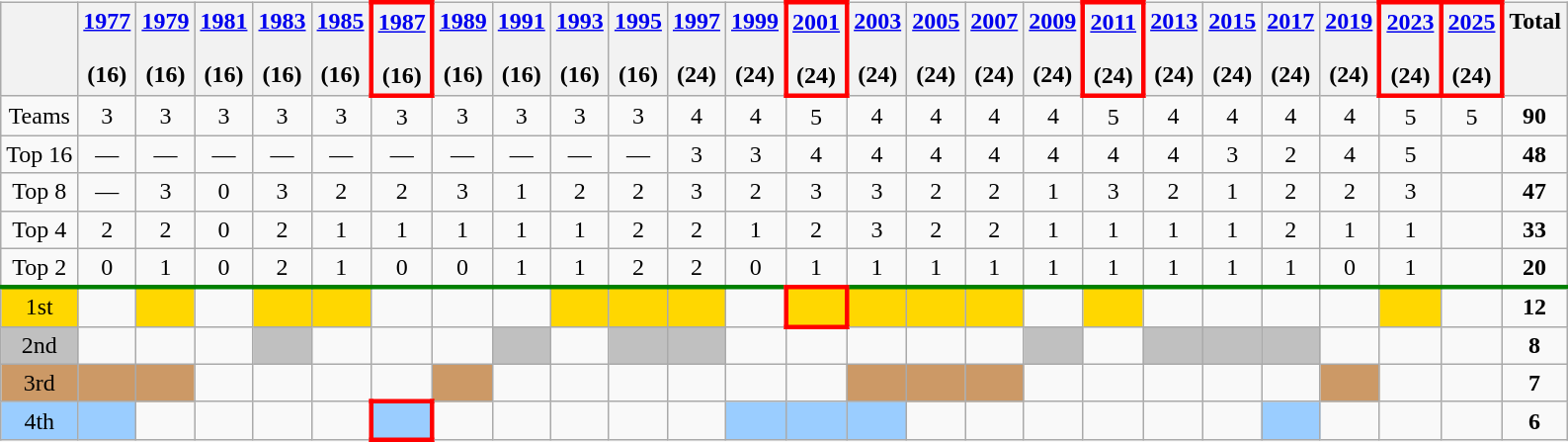<table class="wikitable" style="text-align: center">
<tr valign=top>
<th></th>
<th><a href='#'>1977</a><br><br>(16)</th>
<th><a href='#'>1979</a><br><br>(16)</th>
<th><a href='#'>1981</a><br><br>(16)</th>
<th><a href='#'>1983</a><br><br>(16)</th>
<th><a href='#'>1985</a><br><br>(16)</th>
<th style="border:3px solid red"><a href='#'>1987</a><br><br>(16)</th>
<th><a href='#'>1989</a><br><br>(16)</th>
<th><a href='#'>1991</a><br><br>(16)</th>
<th><a href='#'>1993</a><br><br>(16)</th>
<th><a href='#'>1995</a><br><br>(16)</th>
<th><a href='#'>1997</a><br><br>(24)</th>
<th><a href='#'>1999</a><br><br>(24)</th>
<th style="border:3px solid red"><a href='#'>2001</a><br><br>(24)</th>
<th><a href='#'>2003</a><br><br>(24)</th>
<th><a href='#'>2005</a><br><br>(24)</th>
<th><a href='#'>2007</a><br><br>(24)</th>
<th><a href='#'>2009</a><br><br>(24)</th>
<th style="border:3px solid red"><a href='#'>2011</a><br><br>(24)</th>
<th><a href='#'>2013</a><br><br>(24)</th>
<th><a href='#'>2015</a><br><br>(24)</th>
<th><a href='#'>2017</a><br><br>(24)</th>
<th><a href='#'>2019</a><br><br>(24)</th>
<th style="border:3px solid red"><a href='#'>2023</a><br><br>(24)</th>
<th style="border:3px solid red"><a href='#'>2025</a><br><br>(24)</th>
<th>Total</th>
</tr>
<tr>
<td>Teams</td>
<td>3</td>
<td>3</td>
<td>3</td>
<td>3</td>
<td>3</td>
<td>3</td>
<td>3</td>
<td>3</td>
<td>3</td>
<td>3</td>
<td>4</td>
<td>4</td>
<td>5</td>
<td>4</td>
<td>4</td>
<td>4</td>
<td>4</td>
<td>5</td>
<td>4</td>
<td>4</td>
<td>4</td>
<td>4</td>
<td>5</td>
<td>5</td>
<td><strong>90</strong></td>
</tr>
<tr>
<td>Top 16</td>
<td>—</td>
<td>—</td>
<td>—</td>
<td>—</td>
<td>—</td>
<td>—</td>
<td>—</td>
<td>—</td>
<td>—</td>
<td>—</td>
<td>3</td>
<td>3</td>
<td>4</td>
<td>4</td>
<td>4</td>
<td>4</td>
<td>4</td>
<td>4</td>
<td>4</td>
<td>3</td>
<td>2</td>
<td>4</td>
<td>5</td>
<td></td>
<td><strong>48</strong></td>
</tr>
<tr>
<td>Top 8</td>
<td>—</td>
<td>3</td>
<td>0</td>
<td>3</td>
<td>2</td>
<td>2</td>
<td>3</td>
<td>1</td>
<td>2</td>
<td>2</td>
<td>3</td>
<td>2</td>
<td>3</td>
<td>3</td>
<td>2</td>
<td>2</td>
<td>1</td>
<td>3</td>
<td>2</td>
<td>1</td>
<td>2</td>
<td>2</td>
<td>3</td>
<td></td>
<td><strong>47</strong></td>
</tr>
<tr>
<td>Top 4</td>
<td>2</td>
<td>2</td>
<td>0</td>
<td>2</td>
<td>1</td>
<td>1</td>
<td>1</td>
<td>1</td>
<td>1</td>
<td>2</td>
<td>2</td>
<td>1</td>
<td>2</td>
<td>3</td>
<td>2</td>
<td>2</td>
<td>1</td>
<td>1</td>
<td>1</td>
<td>1</td>
<td>2</td>
<td>1</td>
<td>1</td>
<td></td>
<td><strong>33</strong></td>
</tr>
<tr>
<td>Top 2</td>
<td>0</td>
<td>1</td>
<td>0</td>
<td>2</td>
<td>1</td>
<td>0</td>
<td>0</td>
<td>1</td>
<td>1</td>
<td>2</td>
<td>2</td>
<td>0</td>
<td>1</td>
<td>1</td>
<td>1</td>
<td>1</td>
<td>1</td>
<td>1</td>
<td>1</td>
<td>1</td>
<td>1</td>
<td>0</td>
<td>1</td>
<td></td>
<td><strong>20</strong></td>
</tr>
<tr style="border-top:3px solid green;">
<td bgcolor=gold>1st</td>
<td></td>
<td bgcolor=gold></td>
<td></td>
<td bgcolor=gold></td>
<td bgcolor=gold></td>
<td></td>
<td></td>
<td></td>
<td bgcolor=gold></td>
<td bgcolor=gold></td>
<td bgcolor=gold></td>
<td></td>
<td style="border:3px solid red" bgcolor=gold></td>
<td bgcolor=gold></td>
<td bgcolor=gold></td>
<td bgcolor=gold></td>
<td></td>
<td bgcolor=gold></td>
<td></td>
<td></td>
<td></td>
<td></td>
<td bgcolor=gold></td>
<td></td>
<td><strong>12</strong></td>
</tr>
<tr>
<td bgcolor=silver>2nd</td>
<td></td>
<td></td>
<td></td>
<td bgcolor=silver></td>
<td></td>
<td></td>
<td></td>
<td bgcolor=silver></td>
<td></td>
<td bgcolor=silver></td>
<td bgcolor=silver></td>
<td></td>
<td></td>
<td></td>
<td></td>
<td></td>
<td bgcolor=silver></td>
<td></td>
<td bgcolor=silver></td>
<td bgcolor=silver></td>
<td bgcolor=silver></td>
<td></td>
<td></td>
<td></td>
<td><strong>8</strong></td>
</tr>
<tr>
<td bgcolor=#cc9966>3rd</td>
<td bgcolor=#cc9966></td>
<td bgcolor=#cc9966></td>
<td></td>
<td></td>
<td></td>
<td></td>
<td bgcolor=#cc9966></td>
<td></td>
<td></td>
<td></td>
<td></td>
<td></td>
<td></td>
<td bgcolor=#cc9966></td>
<td bgcolor=#cc9966></td>
<td bgcolor=#cc9966></td>
<td></td>
<td></td>
<td></td>
<td></td>
<td></td>
<td bgcolor=#cc9966></td>
<td></td>
<td></td>
<td><strong>7</strong></td>
</tr>
<tr>
<td bgcolor=#9acdff>4th</td>
<td bgcolor=#9acdff></td>
<td></td>
<td></td>
<td></td>
<td></td>
<td style="border:3px solid red" bgcolor=#9acdff></td>
<td></td>
<td></td>
<td></td>
<td></td>
<td></td>
<td bgcolor=#9acdff></td>
<td bgcolor=#9acdff></td>
<td bgcolor=#9acdff></td>
<td></td>
<td></td>
<td></td>
<td></td>
<td></td>
<td></td>
<td bgcolor=#9acdff></td>
<td></td>
<td></td>
<td></td>
<td><strong>6</strong></td>
</tr>
</table>
